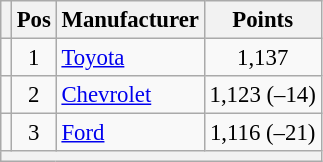<table class="wikitable" style="font-size: 95%">
<tr>
<th></th>
<th>Pos</th>
<th>Manufacturer</th>
<th>Points</th>
</tr>
<tr>
<td align="left"></td>
<td style="text-align:center;">1</td>
<td><a href='#'>Toyota</a></td>
<td style="text-align:center;">1,137</td>
</tr>
<tr>
<td align="left"></td>
<td style="text-align:center;">2</td>
<td><a href='#'>Chevrolet</a></td>
<td style="text-align:center;">1,123 (–14)</td>
</tr>
<tr>
<td align="left"></td>
<td style="text-align:center;">3</td>
<td><a href='#'>Ford</a></td>
<td style="text-align:center;">1,116 (–21)</td>
</tr>
<tr class="sortbottom">
<th colspan="9"></th>
</tr>
</table>
